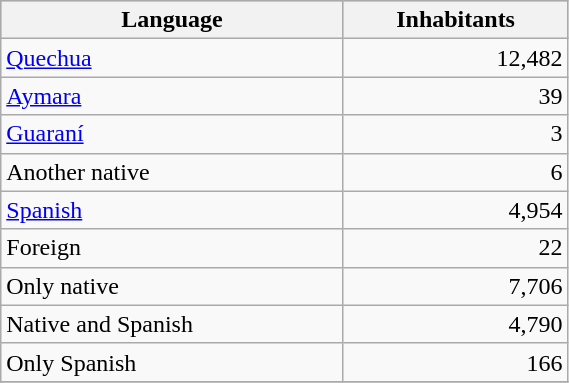<table class="wikitable" border="1" style="width:30%;" border="1">
<tr bgcolor=silver>
<th><strong>Language</strong></th>
<th><strong>Inhabitants</strong></th>
</tr>
<tr>
<td><a href='#'>Quechua</a></td>
<td align="right">12,482</td>
</tr>
<tr>
<td><a href='#'>Aymara</a></td>
<td align="right">39</td>
</tr>
<tr>
<td><a href='#'>Guaraní</a></td>
<td align="right">3</td>
</tr>
<tr>
<td>Another native</td>
<td align="right">6</td>
</tr>
<tr>
<td><a href='#'>Spanish</a></td>
<td align="right">4,954</td>
</tr>
<tr>
<td>Foreign</td>
<td align="right">22</td>
</tr>
<tr>
<td>Only native</td>
<td align="right">7,706</td>
</tr>
<tr>
<td>Native and Spanish</td>
<td align="right">4,790</td>
</tr>
<tr>
<td>Only Spanish</td>
<td align="right">166</td>
</tr>
<tr>
</tr>
</table>
